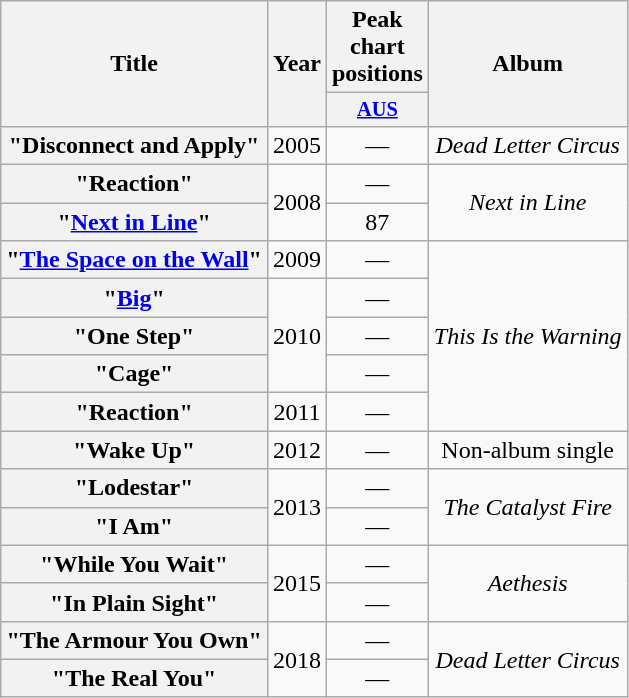<table class="wikitable plainrowheaders" style="text-align:center;">
<tr>
<th scope="col" rowspan="2">Title</th>
<th scope="col" rowspan="2">Year</th>
<th scope="col">Peak chart positions</th>
<th scope="col" rowspan="2">Album</th>
</tr>
<tr>
<th scope="col" style="width:3em;font-size:85%;"><a href='#'>AUS</a><br></th>
</tr>
<tr>
<th scope="row">"Disconnect and Apply"</th>
<td>2005</td>
<td>—</td>
<td><em>Dead Letter Circus</em></td>
</tr>
<tr>
<th scope="row">"Reaction"</th>
<td rowspan="2">2008</td>
<td>—</td>
<td rowspan="2"><em>Next in Line</em></td>
</tr>
<tr>
<th scope="row">"<a href='#'>Next in Line</a>"</th>
<td>87</td>
</tr>
<tr>
<th scope="row">"<a href='#'>The Space on the Wall</a>"</th>
<td>2009</td>
<td>—</td>
<td rowspan="5"><em>This Is the Warning</em></td>
</tr>
<tr>
<th scope="row">"<a href='#'>Big</a>"</th>
<td rowspan="3">2010</td>
<td>—</td>
</tr>
<tr>
<th scope="row">"One Step"</th>
<td>—</td>
</tr>
<tr>
<th scope="row">"Cage"</th>
<td>—</td>
</tr>
<tr>
<th scope="row">"Reaction"</th>
<td>2011</td>
<td>—</td>
</tr>
<tr>
<th scope="row">"Wake Up"</th>
<td>2012</td>
<td>—</td>
<td>Non-album single</td>
</tr>
<tr>
<th scope="row">"Lodestar"</th>
<td rowspan="2">2013</td>
<td>—</td>
<td rowspan="2"><em>The Catalyst Fire</em></td>
</tr>
<tr>
<th scope="row">"I Am"</th>
<td>—</td>
</tr>
<tr>
<th scope="row">"While You Wait"</th>
<td rowspan="2">2015</td>
<td>—</td>
<td rowspan="2"><em>Aethesis</em></td>
</tr>
<tr>
<th scope="row">"In Plain Sight"</th>
<td>—</td>
</tr>
<tr>
<th scope="row">"The Armour You Own"</th>
<td rowspan="2">2018</td>
<td>—</td>
<td rowspan="2"><em>Dead Letter Circus</em></td>
</tr>
<tr>
<th scope="row">"The Real You"</th>
<td>—</td>
</tr>
</table>
